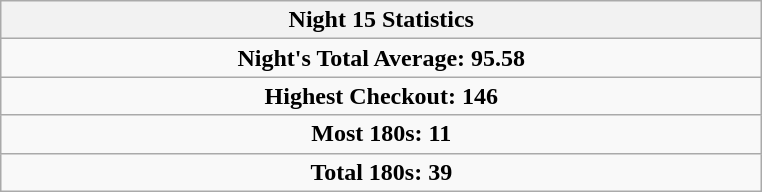<table class=wikitable style="text-align:center">
<tr>
<th width=500>Night 15 Statistics</th>
</tr>
<tr align=center>
<td colspan="3"><strong>Night's Total Average:</strong> <strong>95.58</strong></td>
</tr>
<tr align=center>
<td colspan="3"><strong>Highest Checkout:</strong>  <strong>146</strong></td>
</tr>
<tr align=center>
<td colspan="3"><strong>Most 180s:</strong>  <strong>11</strong></td>
</tr>
<tr align=center>
<td colspan="3"><strong>Total 180s:</strong> <strong>39</strong></td>
</tr>
</table>
